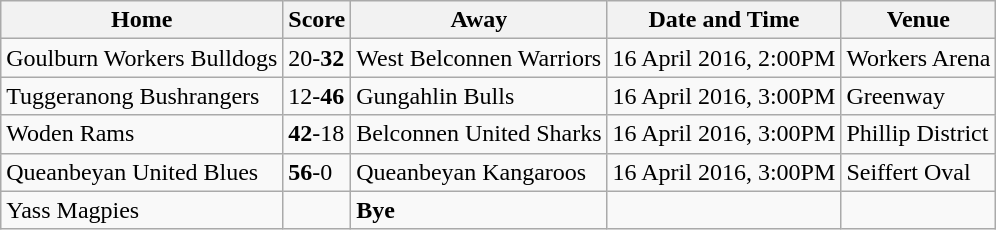<table class="wikitable">
<tr>
<th>Home</th>
<th>Score</th>
<th>Away</th>
<th>Date and Time</th>
<th>Venue</th>
</tr>
<tr>
<td> Goulburn Workers Bulldogs</td>
<td>20-<strong>32</strong></td>
<td> West Belconnen Warriors</td>
<td>16 April 2016, 2:00PM</td>
<td>Workers Arena</td>
</tr>
<tr>
<td> Tuggeranong Bushrangers</td>
<td>12-<strong>46</strong></td>
<td> Gungahlin Bulls</td>
<td>16 April 2016, 3:00PM</td>
<td>Greenway</td>
</tr>
<tr>
<td> Woden Rams</td>
<td><strong>42</strong>-18</td>
<td> Belconnen United Sharks</td>
<td>16 April 2016, 3:00PM</td>
<td>Phillip District</td>
</tr>
<tr>
<td> Queanbeyan United Blues</td>
<td><strong>56</strong>-0</td>
<td> Queanbeyan Kangaroos</td>
<td>16 April 2016, 3:00PM</td>
<td>Seiffert Oval</td>
</tr>
<tr>
<td> Yass Magpies</td>
<td></td>
<td><strong>Bye</strong></td>
<td></td>
<td></td>
</tr>
</table>
